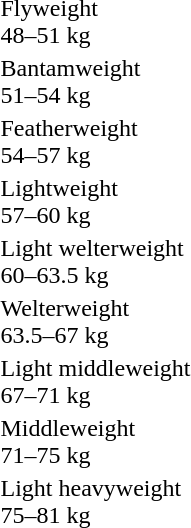<table>
<tr>
<td rowspan=2>Flyweight<br>48–51 kg</td>
<td rowspan=2></td>
<td rowspan=2></td>
<td></td>
</tr>
<tr>
<td></td>
</tr>
<tr>
<td rowspan=2>Bantamweight<br>51–54 kg</td>
<td rowspan=2></td>
<td rowspan=2></td>
<td></td>
</tr>
<tr>
<td></td>
</tr>
<tr>
<td rowspan=2>Featherweight<br>54–57 kg</td>
<td rowspan=2></td>
<td rowspan=2></td>
<td></td>
</tr>
<tr>
<td></td>
</tr>
<tr>
<td rowspan=2>Lightweight<br>57–60 kg</td>
<td rowspan=2></td>
<td rowspan=2></td>
<td></td>
</tr>
<tr>
<td></td>
</tr>
<tr>
<td rowspan=2>Light welterweight<br>60–63.5 kg</td>
<td rowspan=2></td>
<td rowspan=2></td>
<td></td>
</tr>
<tr>
<td></td>
</tr>
<tr>
<td rowspan=2>Welterweight<br>63.5–67 kg</td>
<td rowspan=2></td>
<td rowspan=2></td>
<td></td>
</tr>
<tr>
<td></td>
</tr>
<tr>
<td rowspan=2>Light middleweight<br>67–71 kg</td>
<td rowspan=2></td>
<td rowspan=2></td>
<td></td>
</tr>
<tr>
<td></td>
</tr>
<tr>
<td rowspan=2>Middleweight<br>71–75 kg</td>
<td rowspan=2></td>
<td rowspan=2></td>
<td></td>
</tr>
<tr>
<td></td>
</tr>
<tr>
<td rowspan=2>Light heavyweight<br>75–81 kg</td>
<td rowspan=2></td>
<td rowspan=2></td>
<td></td>
</tr>
<tr>
<td></td>
</tr>
</table>
